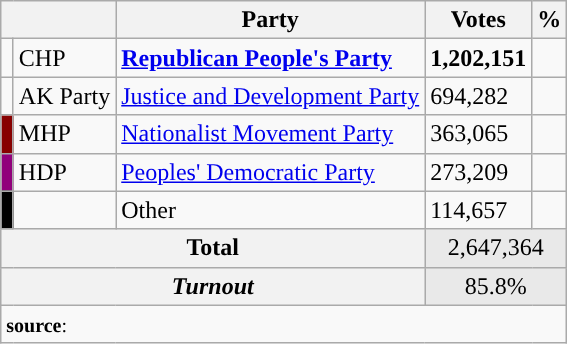<table class="wikitable">
<tr>
<th colspan="2" align="center"></th>
<th align="center">Party</th>
<th align="center">Votes</th>
<th align="center">%</th>
</tr>
<tr align="left">
<td></td>
<td>CHP</td>
<td><strong><a href='#'>Republican People's Party</a></strong></td>
<td><strong>1,202,151</strong></td>
<td><strong></strong></td>
</tr>
<tr align="left">
<td></td>
<td>AK Party</td>
<td><a href='#'>Justice and Development Party</a></td>
<td>694,282</td>
<td></td>
</tr>
<tr align="left">
<td bgcolor="#870000" width="1"></td>
<td>MHP</td>
<td><a href='#'>Nationalist Movement Party</a></td>
<td>363,065</td>
<td></td>
</tr>
<tr align="left">
<td bgcolor="#91007B" width="1"></td>
<td>HDP</td>
<td><a href='#'>Peoples' Democratic Party</a></td>
<td>273,209</td>
<td></td>
</tr>
<tr align="left">
<td bgcolor=" " width="1"></td>
<td></td>
<td>Other</td>
<td>114,657</td>
<td></td>
</tr>
<tr align="left" style="background-color:#E9E9E9">
<th colspan="3" align="center"><strong>Total</strong></th>
<td colspan="5" align="center">2,647,364</td>
</tr>
<tr align="left" style="background-color:#E9E9E9">
<th colspan="3" align="center"><em>Turnout</em></th>
<td colspan="5" align="center">85.8%</td>
</tr>
<tr>
<td colspan="9" align="left"><small><strong>source</strong>: </small></td>
</tr>
</table>
